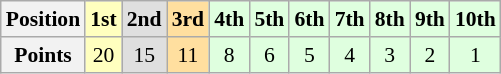<table class="wikitable" style="font-size:90%; text-align:center;">
<tr>
<th>Position</th>
<th style="background:#ffffbf;">1st</th>
<th style="background:#dfdfdf;">2nd</th>
<th style="background:#ffdf9f;">3rd</th>
<th style="background:#dfffdf;">4th</th>
<th style="background:#dfffdf;">5th</th>
<th style="background:#dfffdf;">6th</th>
<th style="background:#dfffdf;">7th</th>
<th style="background:#dfffdf;">8th</th>
<th style="background:#dfffdf;">9th</th>
<th style="background:#dfffdf;">10th</th>
</tr>
<tr>
<th>Points</th>
<td style="background:#ffffbf;">20</td>
<td style="background:#dfdfdf;">15</td>
<td style="background:#ffdf9f;">11</td>
<td style="background:#dfffdf;">8</td>
<td style="background:#dfffdf;">6</td>
<td style="background:#dfffdf;">5</td>
<td style="background:#dfffdf;">4</td>
<td style="background:#dfffdf;">3</td>
<td style="background:#dfffdf;">2</td>
<td style="background:#dfffdf;">1</td>
</tr>
</table>
